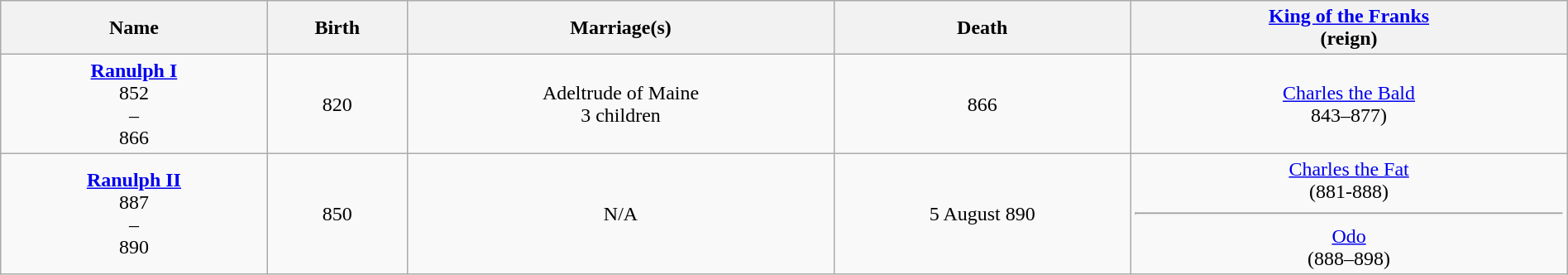<table class="wikitable" style="width:100%; text-align:center;">
<tr>
<th>Name</th>
<th>Birth</th>
<th>Marriage(s)</th>
<th>Death</th>
<th><a href='#'>King of the Franks</a><br>(reign)</th>
</tr>
<tr>
<td><strong><a href='#'>Ranulph I</a></strong><br>852<br>–<br>866</td>
<td>820</td>
<td>Adeltrude of Maine <br>3 children</td>
<td>866</td>
<td><a href='#'>Charles the Bald</a><br>843–877)</td>
</tr>
<tr>
<td><strong><a href='#'>Ranulph II</a></strong><br>887<br>–<br>890</td>
<td>850</td>
<td>N/A</td>
<td>5 August 890</td>
<td><a href='#'>Charles the Fat</a><br>(881-888)<hr><a href='#'>Odo</a><br>(888–898)</td>
</tr>
</table>
